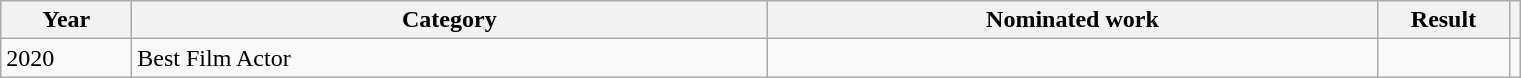<table class=wikitable>
<tr>
<th scope="col" style="width:5em;">Year</th>
<th scope="col" style="width:26em;">Category</th>
<th scope="col" style="width:25em;">Nominated work</th>
<th scope="col" style="width:5em;">Result</th>
<th></th>
</tr>
<tr>
<td>2020</td>
<td>Best Film Actor</td>
<td></td>
<td></td>
<td align="center"></td>
</tr>
</table>
